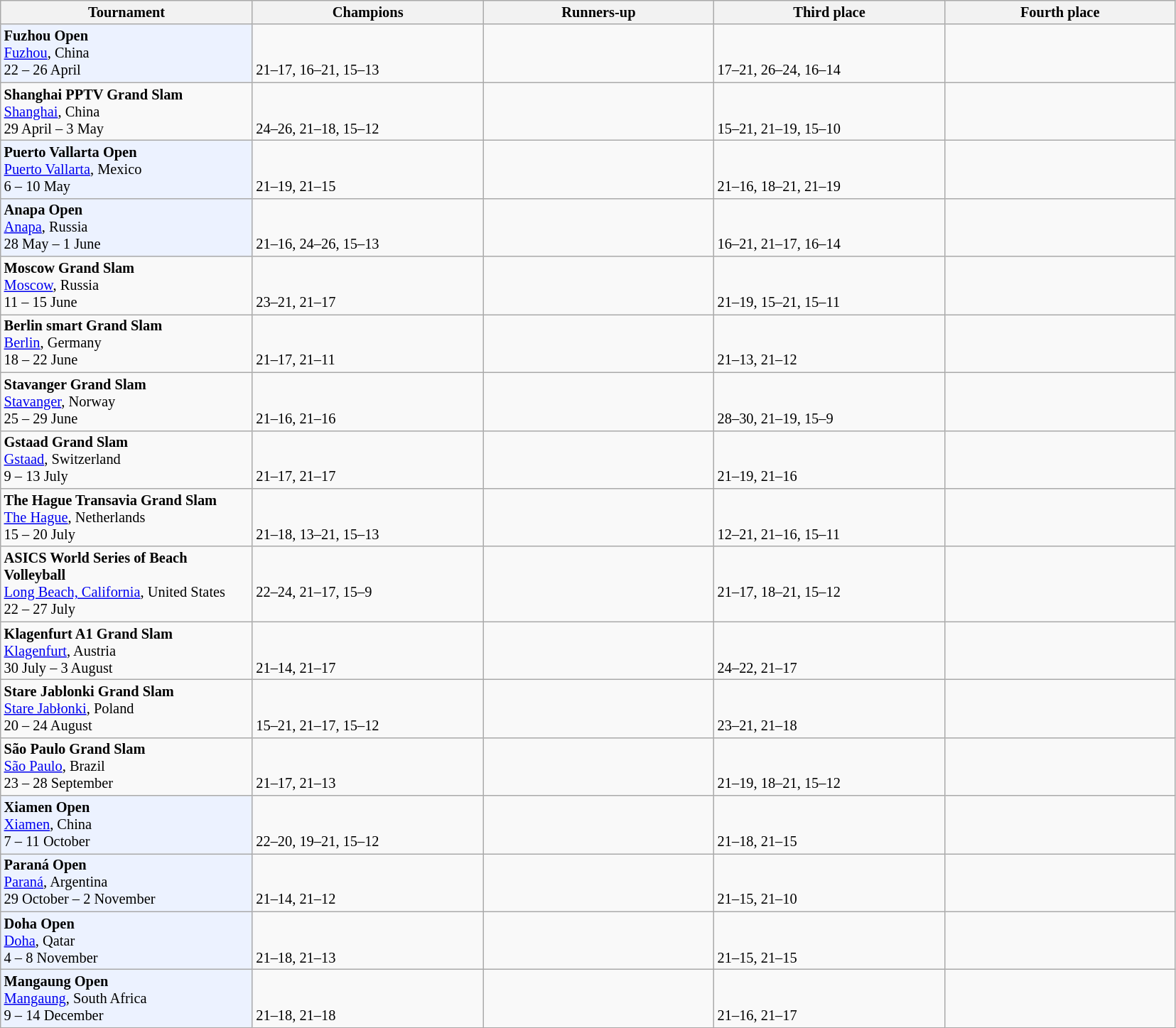<table class=wikitable style=font-size:85%>
<tr>
<th width=230>Tournament</th>
<th width=210>Champions</th>
<th width=210>Runners-up</th>
<th width=210>Third place</th>
<th width=210>Fourth place</th>
</tr>
<tr valign=top>
<td style="background:#ECF2FF;"><strong>Fuzhou Open</strong><br><a href='#'>Fuzhou</a>, China<br>22 – 26 April</td>
<td><br> <br> 21–17, 16–21, 15–13</td>
<td><br> </td>
<td><br> <br> 17–21, 26–24, 16–14</td>
<td><br> </td>
</tr>
<tr valign=top>
<td><strong>Shanghai PPTV Grand Slam</strong><br><a href='#'>Shanghai</a>, China<br>29 April – 3 May</td>
<td><br> <br> 24–26, 21–18, 15–12</td>
<td><br> </td>
<td><br> <br> 15–21, 21–19, 15–10</td>
<td><br> </td>
</tr>
<tr valign=top>
<td style="background:#ECF2FF;"><strong>Puerto Vallarta Open</strong><br><a href='#'>Puerto Vallarta</a>, Mexico<br>6 – 10 May</td>
<td><br> <br> 21–19, 21–15</td>
<td><br> </td>
<td><br> <br> 21–16, 18–21, 21–19</td>
<td><br> </td>
</tr>
<tr valign=top>
<td style="background:#ECF2FF;"><strong>Anapa Open</strong><br><a href='#'>Anapa</a>, Russia<br>28 May – 1 June</td>
<td><br> <br> 21–16, 24–26, 15–13</td>
<td><br> </td>
<td><br> <br> 16–21, 21–17, 16–14</td>
<td><br> </td>
</tr>
<tr valign=top>
<td><strong>Moscow Grand Slam</strong><br><a href='#'>Moscow</a>, Russia<br>11 – 15 June</td>
<td><br> <br> 23–21, 21–17</td>
<td><br> </td>
<td><br> <br> 21–19, 15–21, 15–11</td>
<td><br> </td>
</tr>
<tr valign=top>
<td><strong>Berlin smart Grand Slam</strong><br><a href='#'>Berlin</a>, Germany<br>18 – 22 June</td>
<td><br> <br> 21–17, 21–11</td>
<td><br> </td>
<td><br> <br> 21–13, 21–12</td>
<td><br> </td>
</tr>
<tr valign=top>
<td><strong>Stavanger Grand Slam</strong><br><a href='#'>Stavanger</a>, Norway<br>25 – 29 June</td>
<td><br> <br> 21–16, 21–16</td>
<td><br> </td>
<td><br> <br> 28–30, 21–19, 15–9</td>
<td><br> </td>
</tr>
<tr valign=top>
<td><strong>Gstaad Grand Slam</strong><br><a href='#'>Gstaad</a>, Switzerland<br>9 – 13 July</td>
<td><br> <br> 21–17, 21–17</td>
<td><br> </td>
<td><br> <br> 21–19, 21–16</td>
<td><br></td>
</tr>
<tr valign=top>
<td><strong>The Hague Transavia Grand Slam</strong><br><a href='#'>The Hague</a>, Netherlands<br>15 – 20 July</td>
<td><br> <br> 21–18, 13–21, 15–13</td>
<td><br> </td>
<td><br> <br> 12–21, 21–16, 15–11</td>
<td><br> </td>
</tr>
<tr valign=top>
<td><strong>ASICS World Series of Beach Volleyball</strong><br><a href='#'>Long Beach, California</a>, United States<br>22 – 27 July</td>
<td><br> <br> 22–24, 21–17, 15–9</td>
<td><br> </td>
<td><br> <br> 21–17, 18–21, 15–12</td>
<td><br> </td>
</tr>
<tr valign=top>
<td><strong>Klagenfurt A1 Grand Slam</strong><br><a href='#'>Klagenfurt</a>, Austria<br>30 July – 3 August</td>
<td><br> <br> 21–14, 21–17</td>
<td><br> </td>
<td><br><br>24–22, 21–17</td>
<td><br> </td>
</tr>
<tr valign=top>
<td><strong>Stare Jablonki Grand Slam</strong><br><a href='#'>Stare Jabłonki</a>, Poland<br>20 – 24 August</td>
<td><br> <br> 15–21, 21–17, 15–12</td>
<td><br> </td>
<td><br> <br> 23–21, 21–18</td>
<td><br> </td>
</tr>
<tr valign=top>
<td><strong>São Paulo Grand Slam</strong><br><a href='#'>São Paulo</a>, Brazil<br>23 – 28 September</td>
<td><br> <br>21–17, 21–13</td>
<td><br> </td>
<td><br> <br> 21–19, 18–21, 15–12</td>
<td><br> </td>
</tr>
<tr valign=top>
<td style="background:#ECF2FF;"><strong>Xiamen Open</strong><br><a href='#'>Xiamen</a>, China<br>7 – 11 October</td>
<td><br> <br>22–20, 19–21, 15–12</td>
<td><br> </td>
<td><br> <br>21–18, 21–15</td>
<td><br> </td>
</tr>
<tr valign=top>
<td style="background:#ECF2FF;"><strong>Paraná Open</strong><br><a href='#'>Paraná</a>, Argentina<br>29 October – 2 November</td>
<td><br> <br>21–14, 21–12</td>
<td><br> </td>
<td><br> <br>21–15, 21–10</td>
<td><br> </td>
</tr>
<tr valign=top>
<td style="background:#ECF2FF;"><strong>Doha Open</strong><br><a href='#'>Doha</a>, Qatar<br>4 – 8 November</td>
<td><br> <br>21–18, 21–13</td>
<td><br> </td>
<td><br> <br>21–15, 21–15</td>
<td><br> </td>
</tr>
<tr valign=top>
<td style="background:#ECF2FF;"><strong>Mangaung Open</strong><br><a href='#'>Mangaung</a>, South Africa<br>9 – 14 December</td>
<td><br> <br>21–18, 21–18</td>
<td><br> </td>
<td><br> <br>21–16, 21–17</td>
<td><br> </td>
</tr>
</table>
